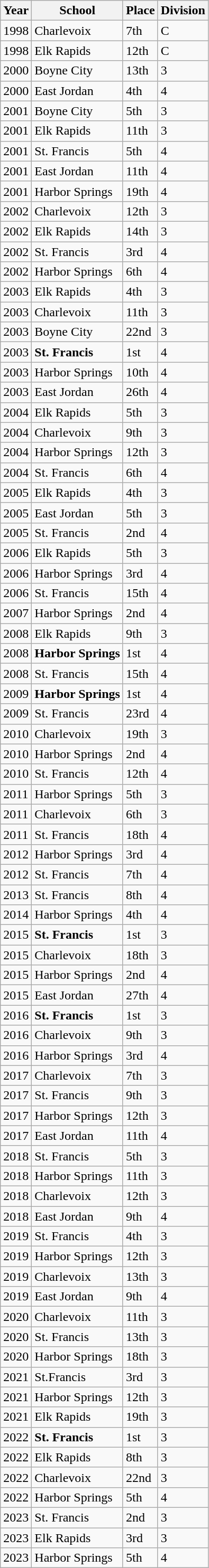<table class="wikitable collapsible sortable">
<tr>
<th>Year</th>
<th>School</th>
<th>Place</th>
<th>Division</th>
</tr>
<tr>
<td>1998</td>
<td>Charlevoix</td>
<td>7th</td>
<td>C</td>
</tr>
<tr>
<td>1998</td>
<td>Elk Rapids</td>
<td>12th</td>
<td>C</td>
</tr>
<tr>
<td>2000</td>
<td>Boyne City</td>
<td>13th</td>
<td>3</td>
</tr>
<tr>
<td>2000</td>
<td>East Jordan</td>
<td>4th</td>
<td>4</td>
</tr>
<tr>
<td>2001</td>
<td>Boyne City</td>
<td>5th</td>
<td>3</td>
</tr>
<tr>
<td>2001</td>
<td>Elk Rapids</td>
<td>11th</td>
<td>3</td>
</tr>
<tr>
<td>2001</td>
<td>St. Francis</td>
<td>5th</td>
<td>4</td>
</tr>
<tr>
<td>2001</td>
<td>East Jordan</td>
<td>11th</td>
<td>4</td>
</tr>
<tr>
<td>2001</td>
<td>Harbor Springs</td>
<td>19th</td>
<td>4</td>
</tr>
<tr>
<td>2002</td>
<td>Charlevoix</td>
<td>12th</td>
<td>3</td>
</tr>
<tr>
<td>2002</td>
<td>Elk Rapids</td>
<td>14th</td>
<td>3</td>
</tr>
<tr>
<td>2002</td>
<td>St. Francis</td>
<td>3rd</td>
<td>4</td>
</tr>
<tr>
<td>2002</td>
<td>Harbor Springs</td>
<td>6th</td>
<td>4</td>
</tr>
<tr>
<td>2003</td>
<td>Elk Rapids</td>
<td>4th</td>
<td>3</td>
</tr>
<tr>
<td>2003</td>
<td>Charlevoix</td>
<td>11th</td>
<td>3</td>
</tr>
<tr>
<td>2003</td>
<td>Boyne City</td>
<td>22nd</td>
<td>3</td>
</tr>
<tr>
<td>2003</td>
<td><strong>St. Francis</strong></td>
<td>1st</td>
<td>4</td>
</tr>
<tr>
<td>2003</td>
<td>Harbor Springs</td>
<td>10th</td>
<td>4</td>
</tr>
<tr>
<td>2003</td>
<td>East Jordan</td>
<td>26th</td>
<td>4</td>
</tr>
<tr>
<td>2004</td>
<td>Elk Rapids</td>
<td>5th</td>
<td>3</td>
</tr>
<tr>
<td>2004</td>
<td>Charlevoix</td>
<td>9th</td>
<td>3</td>
</tr>
<tr>
<td>2004</td>
<td>Harbor Springs</td>
<td>12th</td>
<td>3</td>
</tr>
<tr>
<td>2004</td>
<td>St. Francis</td>
<td>6th</td>
<td>4</td>
</tr>
<tr>
<td>2005</td>
<td>Elk Rapids</td>
<td>4th</td>
<td>3</td>
</tr>
<tr>
<td>2005</td>
<td>East Jordan</td>
<td>5th</td>
<td>3</td>
</tr>
<tr>
<td>2005</td>
<td>St. Francis</td>
<td>2nd</td>
<td>4</td>
</tr>
<tr>
<td>2006</td>
<td>Elk Rapids</td>
<td>5th</td>
<td>3</td>
</tr>
<tr>
<td>2006</td>
<td>Harbor Springs</td>
<td>3rd</td>
<td>4</td>
</tr>
<tr>
<td>2006</td>
<td>St. Francis</td>
<td>15th</td>
<td>4</td>
</tr>
<tr>
<td>2007</td>
<td>Harbor Springs</td>
<td>2nd</td>
<td>4</td>
</tr>
<tr>
<td>2008</td>
<td>Elk Rapids</td>
<td>9th</td>
<td>3</td>
</tr>
<tr>
<td>2008</td>
<td><strong>Harbor Springs</strong></td>
<td>1st</td>
<td>4</td>
</tr>
<tr>
<td>2008</td>
<td>St. Francis</td>
<td>15th</td>
<td>4</td>
</tr>
<tr>
<td>2009</td>
<td><strong>Harbor Springs</strong></td>
<td>1st</td>
<td>4</td>
</tr>
<tr>
<td>2009</td>
<td>St. Francis</td>
<td>23rd</td>
<td>4</td>
</tr>
<tr>
<td>2010</td>
<td>Charlevoix</td>
<td>19th</td>
<td>3</td>
</tr>
<tr>
<td>2010</td>
<td>Harbor Springs</td>
<td>2nd</td>
<td>4</td>
</tr>
<tr>
<td>2010</td>
<td>St. Francis</td>
<td>12th</td>
<td>4</td>
</tr>
<tr>
<td>2011</td>
<td>Harbor Springs</td>
<td>5th</td>
<td>3</td>
</tr>
<tr>
<td>2011</td>
<td>Charlevoix</td>
<td>6th</td>
<td>3</td>
</tr>
<tr>
<td>2011</td>
<td>St. Francis</td>
<td>18th</td>
<td>4</td>
</tr>
<tr>
<td>2012</td>
<td>Harbor Springs</td>
<td>3rd</td>
<td>4</td>
</tr>
<tr>
<td>2012</td>
<td>St. Francis</td>
<td>7th</td>
<td>4</td>
</tr>
<tr>
<td>2013</td>
<td>St. Francis</td>
<td>8th</td>
<td>4</td>
</tr>
<tr>
<td>2014</td>
<td>Harbor Springs</td>
<td>4th</td>
<td>4</td>
</tr>
<tr>
<td>2015</td>
<td><strong>St. Francis</strong></td>
<td>1st</td>
<td>3</td>
</tr>
<tr>
<td>2015</td>
<td>Charlevoix</td>
<td>18th</td>
<td>3</td>
</tr>
<tr>
<td>2015</td>
<td>Harbor Springs</td>
<td>2nd</td>
<td>4</td>
</tr>
<tr>
<td>2015</td>
<td>East Jordan</td>
<td>27th</td>
<td>4</td>
</tr>
<tr>
<td>2016</td>
<td><strong>St. Francis</strong></td>
<td>1st</td>
<td>3</td>
</tr>
<tr>
<td>2016</td>
<td>Charlevoix</td>
<td>9th</td>
<td>3</td>
</tr>
<tr>
<td>2016</td>
<td>Harbor Springs</td>
<td>3rd</td>
<td>4</td>
</tr>
<tr>
<td>2017</td>
<td>Charlevoix</td>
<td>7th</td>
<td>3</td>
</tr>
<tr>
<td>2017</td>
<td>St. Francis</td>
<td>9th</td>
<td>3</td>
</tr>
<tr>
<td>2017</td>
<td>Harbor Springs</td>
<td>12th</td>
<td>3</td>
</tr>
<tr>
<td>2017</td>
<td>East Jordan</td>
<td>11th</td>
<td>4</td>
</tr>
<tr>
<td>2018</td>
<td>St. Francis</td>
<td>5th</td>
<td>3</td>
</tr>
<tr>
<td>2018</td>
<td>Harbor Springs</td>
<td>11th</td>
<td>3</td>
</tr>
<tr>
<td>2018</td>
<td>Charlevoix</td>
<td>12th</td>
<td>3</td>
</tr>
<tr>
<td>2018</td>
<td>East Jordan</td>
<td>9th</td>
<td>4</td>
</tr>
<tr>
<td>2019</td>
<td>St. Francis</td>
<td>4th</td>
<td>3</td>
</tr>
<tr>
<td>2019</td>
<td>Harbor Springs</td>
<td>12th</td>
<td>3</td>
</tr>
<tr>
<td>2019</td>
<td>Charlevoix</td>
<td>13th</td>
<td>3</td>
</tr>
<tr>
<td>2019</td>
<td>East Jordan</td>
<td>9th</td>
<td>4</td>
</tr>
<tr>
<td>2020</td>
<td>Charlevoix</td>
<td>11th</td>
<td>3</td>
</tr>
<tr>
<td>2020</td>
<td>St. Francis</td>
<td>13th</td>
<td>3</td>
</tr>
<tr>
<td>2020</td>
<td>Harbor Springs</td>
<td>18th</td>
<td>3</td>
</tr>
<tr>
<td>2021</td>
<td>St.Francis</td>
<td>3rd</td>
<td>3</td>
</tr>
<tr>
<td>2021</td>
<td>Harbor Springs</td>
<td>12th</td>
<td>3</td>
</tr>
<tr>
<td>2021</td>
<td>Elk Rapids</td>
<td>19th</td>
<td>3</td>
</tr>
<tr>
<td>2022</td>
<td><strong>St. Francis</strong></td>
<td>1st</td>
<td>3</td>
</tr>
<tr>
<td>2022</td>
<td>Elk Rapids</td>
<td>8th</td>
<td>3</td>
</tr>
<tr>
<td>2022</td>
<td>Charlevoix</td>
<td>22nd</td>
<td>3</td>
</tr>
<tr>
<td>2022</td>
<td>Harbor Springs</td>
<td>5th</td>
<td>4</td>
</tr>
<tr>
<td>2023</td>
<td>St. Francis</td>
<td>2nd</td>
<td>3</td>
</tr>
<tr>
<td>2023</td>
<td>Elk Rapids</td>
<td>3rd</td>
<td>3</td>
</tr>
<tr>
<td>2023</td>
<td>Harbor Springs</td>
<td>5th</td>
<td>4</td>
</tr>
</table>
